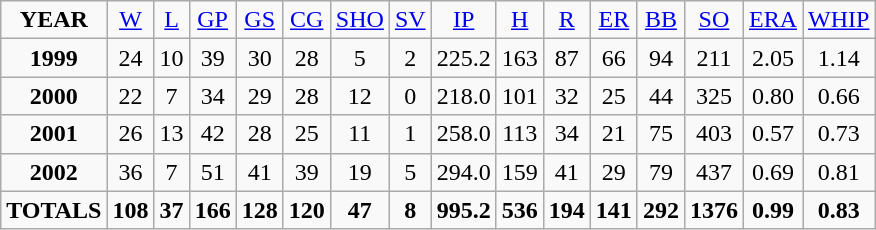<table class="sortable wikitable">
<tr align=center>
<td><strong>YEAR</strong></td>
<td><a href='#'>W</a></td>
<td><a href='#'>L</a></td>
<td><a href='#'>GP</a></td>
<td><a href='#'>GS</a></td>
<td><a href='#'>CG</a></td>
<td><a href='#'>SHO</a></td>
<td><a href='#'>SV</a></td>
<td><a href='#'>IP</a></td>
<td><a href='#'>H</a></td>
<td><a href='#'>R</a></td>
<td><a href='#'>ER</a></td>
<td><a href='#'>BB</a></td>
<td><a href='#'>SO</a></td>
<td><a href='#'>ERA</a></td>
<td><a href='#'>WHIP</a></td>
</tr>
<tr align=center>
<td><strong>1999</strong></td>
<td>24</td>
<td>10</td>
<td>39</td>
<td>30</td>
<td>28</td>
<td>5</td>
<td>2</td>
<td>225.2</td>
<td>163</td>
<td>87</td>
<td>66</td>
<td>94</td>
<td>211</td>
<td>2.05</td>
<td>1.14</td>
</tr>
<tr align=center>
<td><strong>2000</strong></td>
<td>22</td>
<td>7</td>
<td>34</td>
<td>29</td>
<td>28</td>
<td>12</td>
<td>0</td>
<td>218.0</td>
<td>101</td>
<td>32</td>
<td>25</td>
<td>44</td>
<td>325</td>
<td>0.80</td>
<td>0.66</td>
</tr>
<tr align=center>
<td><strong>2001</strong></td>
<td>26</td>
<td>13</td>
<td>42</td>
<td>28</td>
<td>25</td>
<td>11</td>
<td>1</td>
<td>258.0</td>
<td>113</td>
<td>34</td>
<td>21</td>
<td>75</td>
<td>403</td>
<td>0.57</td>
<td>0.73</td>
</tr>
<tr align=center>
<td><strong>2002</strong></td>
<td>36</td>
<td>7</td>
<td>51</td>
<td>41</td>
<td>39</td>
<td>19</td>
<td>5</td>
<td>294.0</td>
<td>159</td>
<td>41</td>
<td>29</td>
<td>79</td>
<td>437</td>
<td>0.69</td>
<td>0.81</td>
</tr>
<tr align=center>
<td><strong>TOTALS</strong></td>
<td><strong>108</strong></td>
<td><strong>37</strong></td>
<td><strong>166</strong></td>
<td><strong>128</strong></td>
<td><strong>120</strong></td>
<td><strong>47</strong></td>
<td><strong>8</strong></td>
<td><strong>995.2</strong></td>
<td><strong>536</strong></td>
<td><strong>194</strong></td>
<td><strong>141</strong></td>
<td><strong>292</strong></td>
<td><strong>1376</strong></td>
<td><strong>0.99</strong></td>
<td><strong>0.83</strong></td>
</tr>
</table>
